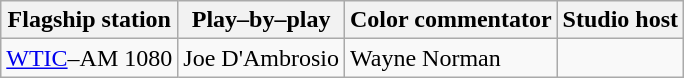<table class="wikitable">
<tr>
<th>Flagship station</th>
<th>Play–by–play</th>
<th>Color commentator</th>
<th>Studio host</th>
</tr>
<tr>
<td><a href='#'>WTIC</a>–AM 1080</td>
<td>Joe D'Ambrosio</td>
<td>Wayne Norman</td>
<td></td>
</tr>
</table>
